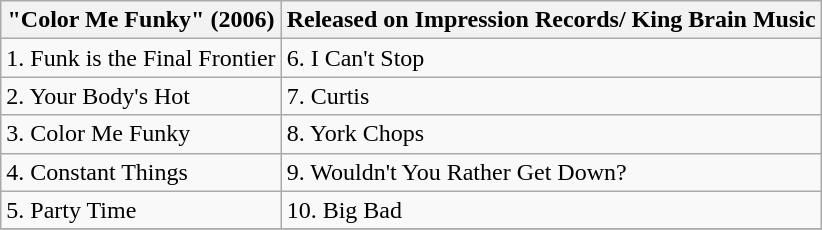<table class="wikitable" border="1">
<tr>
<th>"Color Me Funky" (2006)</th>
<th>Released on Impression Records/ King Brain Music</th>
</tr>
<tr>
<td>1. Funk is the Final Frontier</td>
<td>6. I Can't Stop</td>
</tr>
<tr>
<td>2. Your Body's Hot</td>
<td>7. Curtis</td>
</tr>
<tr>
<td>3. Color Me Funky</td>
<td>8. York Chops</td>
</tr>
<tr>
<td>4. Constant Things</td>
<td>9. Wouldn't You Rather Get Down?</td>
</tr>
<tr>
<td>5. Party Time</td>
<td>10. Big Bad</td>
</tr>
<tr>
</tr>
</table>
